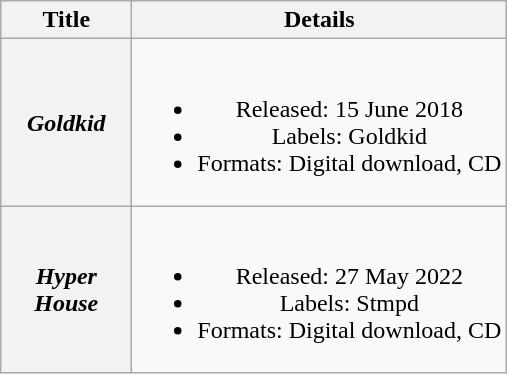<table class="wikitable plainrowheaders" style="text-align:center;">
<tr>
<th scope="col" style="width:5em;">Title</th>
<th scope="col">Details</th>
</tr>
<tr>
<th scope="row"><em>Goldkid</em></th>
<td><br><ul><li>Released: 15 June 2018</li><li>Labels: Goldkid</li><li>Formats: Digital download, CD</li></ul></td>
</tr>
<tr>
<th scope="row"><em>Hyper House</em></th>
<td><br><ul><li>Released: 27 May 2022</li><li>Labels: Stmpd</li><li>Formats: Digital download, CD</li></ul></td>
</tr>
</table>
